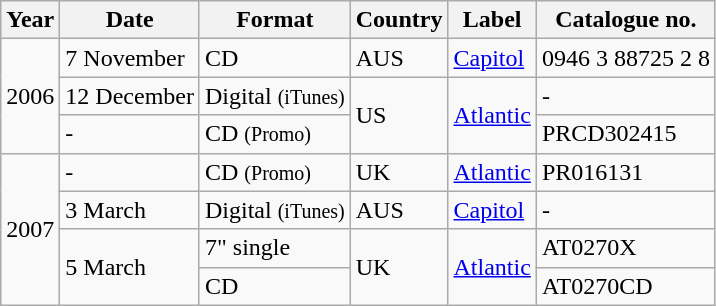<table class="wikitable">
<tr>
<th>Year</th>
<th>Date</th>
<th>Format</th>
<th>Country</th>
<th>Label</th>
<th>Catalogue no.</th>
</tr>
<tr>
<td rowspan="3">2006</td>
<td>7 November</td>
<td>CD</td>
<td>AUS</td>
<td><a href='#'>Capitol</a></td>
<td>0946 3 88725 2 8</td>
</tr>
<tr>
<td>12 December</td>
<td>Digital <small>(iTunes)</small></td>
<td rowspan="2">US</td>
<td rowspan="2"><a href='#'>Atlantic</a></td>
<td>-</td>
</tr>
<tr>
<td>-</td>
<td>CD <small>(Promo)</small></td>
<td>PRCD302415</td>
</tr>
<tr>
<td rowspan="6">2007</td>
<td>-</td>
<td>CD <small>(Promo)</small></td>
<td>UK</td>
<td><a href='#'>Atlantic</a></td>
<td>PR016131</td>
</tr>
<tr>
<td>3 March</td>
<td>Digital <small>(iTunes)</small></td>
<td>AUS</td>
<td><a href='#'>Capitol</a></td>
<td>-</td>
</tr>
<tr>
<td rowspan="2">5 March</td>
<td>7" single</td>
<td rowspan="2">UK</td>
<td rowspan="2"><a href='#'>Atlantic</a></td>
<td>AT0270X</td>
</tr>
<tr>
<td>CD</td>
<td>AT0270CD</td>
</tr>
</table>
